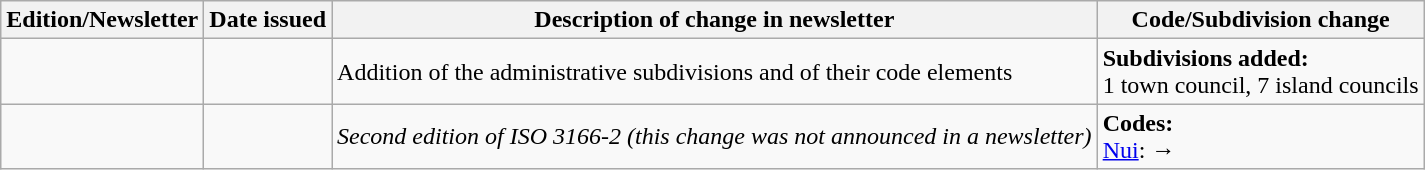<table class="wikitable">
<tr>
<th>Edition/Newsletter</th>
<th>Date issued</th>
<th>Description of change in newsletter</th>
<th>Code/Subdivision change</th>
</tr>
<tr>
<td id="I-8"></td>
<td></td>
<td>Addition of the administrative subdivisions and of their code elements</td>
<td style=white-space:nowrap><strong>Subdivisions added:</strong><br> 1 town council, 7 island councils</td>
</tr>
<tr>
<td id="II"></td>
<td></td>
<td><em>Second edition of ISO 3166-2 (this change was not announced in a newsletter)</em></td>
<td style=white-space:nowrap><strong>Codes:</strong><br> <a href='#'>Nui</a>:  → </td>
</tr>
</table>
